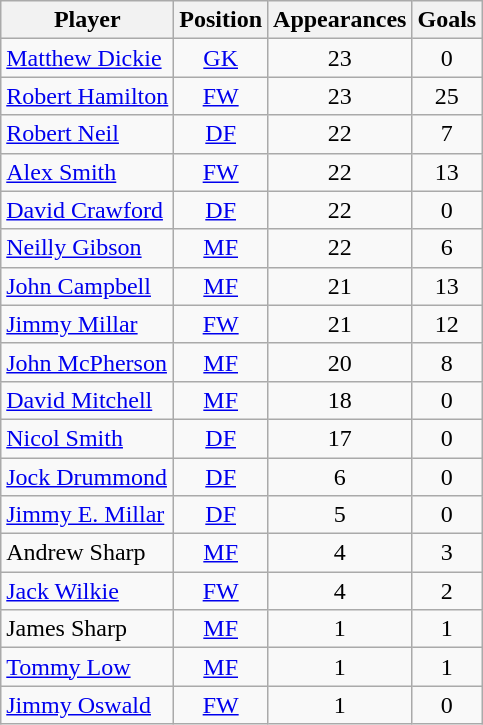<table class="wikitable sortable" style="text-align: center;">
<tr>
<th>Player</th>
<th>Position</th>
<th>Appearances</th>
<th>Goals</th>
</tr>
<tr>
<td align="left"> <a href='#'>Matthew Dickie</a></td>
<td><a href='#'>GK</a></td>
<td>23</td>
<td>0</td>
</tr>
<tr>
<td align="left"> <a href='#'>Robert Hamilton</a></td>
<td><a href='#'>FW</a></td>
<td>23</td>
<td>25</td>
</tr>
<tr>
<td align="left"> <a href='#'>Robert Neil</a></td>
<td><a href='#'>DF</a></td>
<td>22</td>
<td>7</td>
</tr>
<tr>
<td align="left"> <a href='#'>Alex Smith</a></td>
<td><a href='#'>FW</a></td>
<td>22</td>
<td>13</td>
</tr>
<tr>
<td align="left"> <a href='#'>David Crawford</a></td>
<td><a href='#'>DF</a></td>
<td>22</td>
<td>0</td>
</tr>
<tr>
<td align="left"> <a href='#'>Neilly Gibson</a></td>
<td><a href='#'>MF</a></td>
<td>22</td>
<td>6</td>
</tr>
<tr>
<td align="left"> <a href='#'>John Campbell</a></td>
<td><a href='#'>MF</a></td>
<td>21</td>
<td>13</td>
</tr>
<tr>
<td align="left"> <a href='#'>Jimmy Millar</a></td>
<td><a href='#'>FW</a></td>
<td>21</td>
<td>12</td>
</tr>
<tr>
<td align="left"> <a href='#'>John McPherson</a></td>
<td><a href='#'>MF</a></td>
<td>20</td>
<td>8</td>
</tr>
<tr>
<td align="left"> <a href='#'>David Mitchell</a></td>
<td><a href='#'>MF</a></td>
<td>18</td>
<td>0</td>
</tr>
<tr>
<td align="left"> <a href='#'>Nicol Smith</a></td>
<td><a href='#'>DF</a></td>
<td>17</td>
<td>0</td>
</tr>
<tr>
<td align="left"> <a href='#'>Jock Drummond</a></td>
<td><a href='#'>DF</a></td>
<td>6</td>
<td>0</td>
</tr>
<tr>
<td align="left"> <a href='#'>Jimmy E. Millar</a></td>
<td><a href='#'>DF</a></td>
<td>5</td>
<td>0</td>
</tr>
<tr>
<td align="left"> Andrew Sharp</td>
<td><a href='#'>MF</a></td>
<td>4</td>
<td>3</td>
</tr>
<tr>
<td align="left"> <a href='#'>Jack Wilkie</a></td>
<td><a href='#'>FW</a></td>
<td>4</td>
<td>2</td>
</tr>
<tr>
<td align="left"> James Sharp</td>
<td><a href='#'>MF</a></td>
<td>1</td>
<td>1</td>
</tr>
<tr>
<td align="left"> <a href='#'>Tommy Low</a></td>
<td><a href='#'>MF</a></td>
<td>1</td>
<td>1</td>
</tr>
<tr>
<td align="left"> <a href='#'>Jimmy Oswald</a></td>
<td><a href='#'>FW</a></td>
<td>1</td>
<td>0</td>
</tr>
</table>
